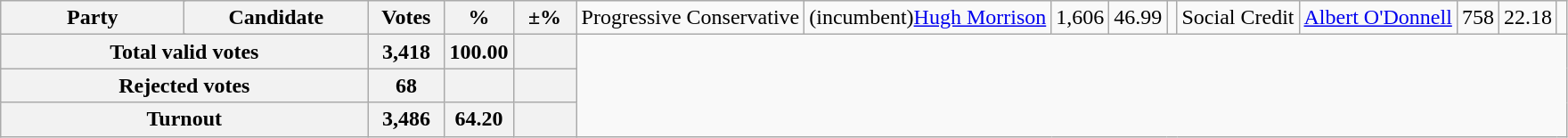<table class="wikitable">
<tr>
<th colspan=2 style="width: 130px">Party</th>
<th style="width: 130px">Candidate</th>
<th style="width: 50px">Votes</th>
<th style="width: 40px">%</th>
<th style="width: 40px">±%<br></th>
<td>Progressive Conservative</td>
<td>(incumbent)<a href='#'>Hugh Morrison</a></td>
<td align="right">1,606</td>
<td align="right">46.99</td>
<td align="right"><br>
</td>
<td>Social Credit</td>
<td><a href='#'>Albert O'Donnell</a></td>
<td align="right">758</td>
<td align="right">22.18</td>
<td align="right"></td>
</tr>
<tr bgcolor="white">
<th align="right" colspan=3>Total valid votes</th>
<th align="right">3,418</th>
<th align="right">100.00</th>
<th align="right"></th>
</tr>
<tr bgcolor="white">
<th align="right" colspan=3>Rejected votes</th>
<th align="right">68</th>
<th align="right"></th>
<th align="right"></th>
</tr>
<tr bgcolor="white">
<th align="right" colspan=3>Turnout</th>
<th align="right">3,486</th>
<th align="right">64.20</th>
<th align="right"></th>
</tr>
</table>
